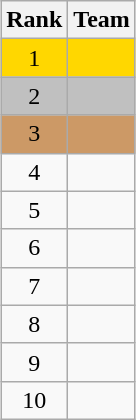<table class="wikitable" style="margin: 0 auto;">
<tr>
<th>Rank</th>
<th>Team</th>
</tr>
<tr bgcolor=gold>
<td align=center>1</td>
<td align=left></td>
</tr>
<tr bgcolor=silver>
<td align=center>2</td>
<td align=left></td>
</tr>
<tr bgcolor="#cc9966">
<td align=center>3</td>
<td align=left></td>
</tr>
<tr>
<td align=center>4</td>
<td align=left></td>
</tr>
<tr>
<td align=center>5</td>
<td align=left></td>
</tr>
<tr>
<td align=center>6</td>
<td align=left></td>
</tr>
<tr>
<td align=center>7</td>
<td align=left></td>
</tr>
<tr>
<td align=center>8</td>
<td align=left></td>
</tr>
<tr>
<td align=center>9</td>
<td align=left></td>
</tr>
<tr>
<td align=center>10</td>
<td align=left></td>
</tr>
</table>
